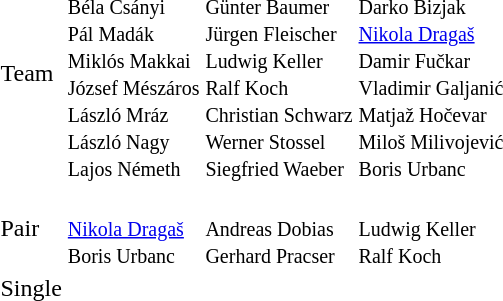<table>
<tr>
<td>Team</td>
<td><br><small>Béla Csányi<br>Pál Madák<br>Miklós Makkai<br>József Mészáros<br>László Mráz<br>László Nagy<br>Lajos Németh</small></td>
<td><br><small>Günter Baumer<br>Jürgen Fleischer<br>Ludwig Keller<br>Ralf Koch<br>Christian Schwarz<br>Werner Stossel<br>Siegfried Waeber</small></td>
<td><br><small>Darko Bizjak<br><a href='#'>Nikola Dragaš</a><br>Damir Fučkar<br>Vladimir Galjanić<br>Matjaž Hočevar<br>Miloš Milivojević<br>Boris Urbanc</small></td>
</tr>
<tr>
<td>Pair</td>
<td><br><small><a href='#'>Nikola Dragaš</a><br>Boris Urbanc</small></td>
<td><br><small>Andreas Dobias<br>Gerhard Pracser</small></td>
<td><br><small>Ludwig Keller<br>Ralf Koch</small></td>
</tr>
<tr>
<td>Single</td>
<td></td>
<td></td>
<td></td>
</tr>
</table>
